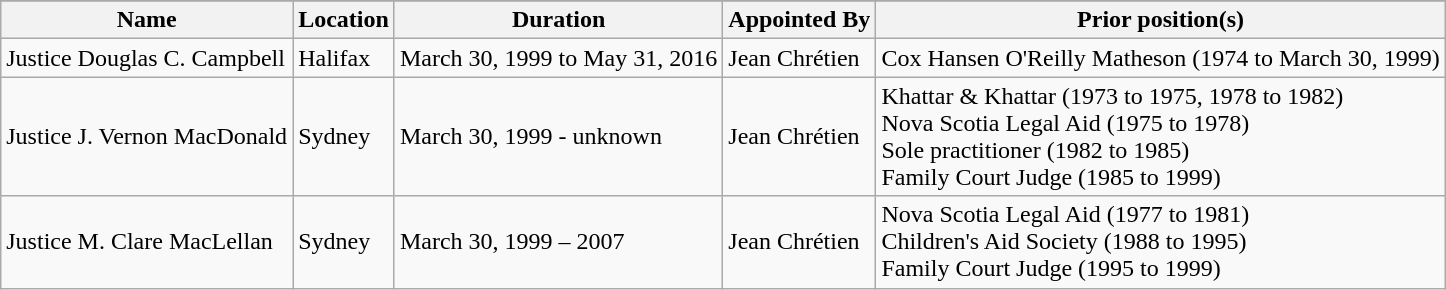<table class="wikitable">
<tr bgcolor="#CCCCCC">
</tr>
<tr>
<th scope="col">Name</th>
<th scope="col">Location</th>
<th scope="col">Duration</th>
<th scope="col">Appointed By</th>
<th scope="col">Prior position(s)</th>
</tr>
<tr>
<td>Justice Douglas C. Campbell</td>
<td>Halifax</td>
<td>March 30, 1999 to May 31, 2016</td>
<td>Jean Chrétien</td>
<td>Cox Hansen O'Reilly Matheson (1974 to March 30, 1999)</td>
</tr>
<tr>
<td>Justice J. Vernon MacDonald</td>
<td>Sydney</td>
<td>March 30, 1999 - unknown</td>
<td>Jean Chrétien</td>
<td>Khattar & Khattar (1973 to 1975, 1978 to 1982)<br>Nova Scotia Legal Aid (1975 to 1978)<br>Sole practitioner (1982 to 1985)<br>Family Court Judge (1985 to 1999)</td>
</tr>
<tr>
<td>Justice M. Clare MacLellan</td>
<td>Sydney</td>
<td>March 30, 1999 – 2007</td>
<td>Jean Chrétien</td>
<td>Nova Scotia Legal Aid (1977 to 1981)<br>Children's Aid Society (1988 to 1995)<br>Family Court Judge (1995 to 1999)</td>
</tr>
</table>
